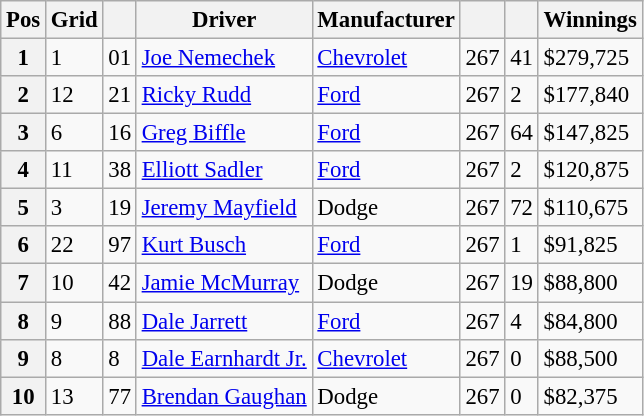<table class="wikitable" style="font-size:95%">
<tr>
<th>Pos</th>
<th>Grid</th>
<th></th>
<th>Driver</th>
<th>Manufacturer</th>
<th></th>
<th></th>
<th>Winnings</th>
</tr>
<tr>
<th>1</th>
<td>1</td>
<td>01</td>
<td><a href='#'>Joe Nemechek</a></td>
<td><a href='#'>Chevrolet</a></td>
<td>267</td>
<td>41</td>
<td>$279,725</td>
</tr>
<tr>
<th>2</th>
<td>12</td>
<td>21</td>
<td><a href='#'>Ricky Rudd</a></td>
<td><a href='#'>Ford</a></td>
<td>267</td>
<td>2</td>
<td>$177,840</td>
</tr>
<tr>
<th>3</th>
<td>6</td>
<td>16</td>
<td><a href='#'>Greg Biffle</a></td>
<td><a href='#'>Ford</a></td>
<td>267</td>
<td>64</td>
<td>$147,825</td>
</tr>
<tr>
<th>4</th>
<td>11</td>
<td>38</td>
<td><a href='#'>Elliott Sadler</a></td>
<td><a href='#'>Ford</a></td>
<td>267</td>
<td>2</td>
<td>$120,875</td>
</tr>
<tr>
<th>5</th>
<td>3</td>
<td>19</td>
<td><a href='#'>Jeremy Mayfield</a></td>
<td>Dodge</td>
<td>267</td>
<td>72</td>
<td>$110,675</td>
</tr>
<tr>
<th>6</th>
<td>22</td>
<td>97</td>
<td><a href='#'>Kurt Busch</a></td>
<td><a href='#'>Ford</a></td>
<td>267</td>
<td>1</td>
<td>$91,825</td>
</tr>
<tr>
<th>7</th>
<td>10</td>
<td>42</td>
<td><a href='#'>Jamie McMurray</a></td>
<td>Dodge</td>
<td>267</td>
<td>19</td>
<td>$88,800</td>
</tr>
<tr>
<th>8</th>
<td>9</td>
<td>88</td>
<td><a href='#'>Dale Jarrett</a></td>
<td><a href='#'>Ford</a></td>
<td>267</td>
<td>4</td>
<td>$84,800</td>
</tr>
<tr>
<th>9</th>
<td>8</td>
<td>8</td>
<td><a href='#'>Dale Earnhardt Jr.</a></td>
<td><a href='#'>Chevrolet</a></td>
<td>267</td>
<td>0</td>
<td>$88,500</td>
</tr>
<tr>
<th>10</th>
<td>13</td>
<td>77</td>
<td><a href='#'>Brendan Gaughan</a></td>
<td>Dodge</td>
<td>267</td>
<td>0</td>
<td>$82,375</td>
</tr>
</table>
